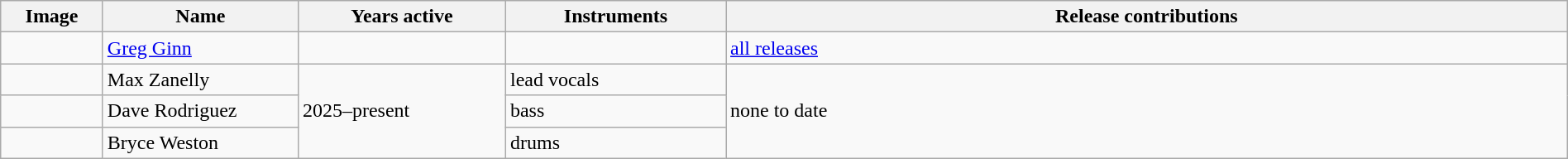<table class="wikitable" width="100%" border="1">
<tr>
<th width="75">Image</th>
<th width="150">Name</th>
<th width="160">Years active</th>
<th width="170">Instruments</th>
<th>Release contributions</th>
</tr>
<tr>
<td></td>
<td><a href='#'>Greg Ginn</a></td>
<td></td>
<td></td>
<td><a href='#'>all releases</a></td>
</tr>
<tr>
<td></td>
<td>Max Zanelly</td>
<td rowspan="3">2025–present</td>
<td>lead vocals</td>
<td rowspan="3">none to date</td>
</tr>
<tr>
<td></td>
<td>Dave Rodriguez</td>
<td>bass</td>
</tr>
<tr>
<td></td>
<td>Bryce Weston</td>
<td>drums</td>
</tr>
</table>
